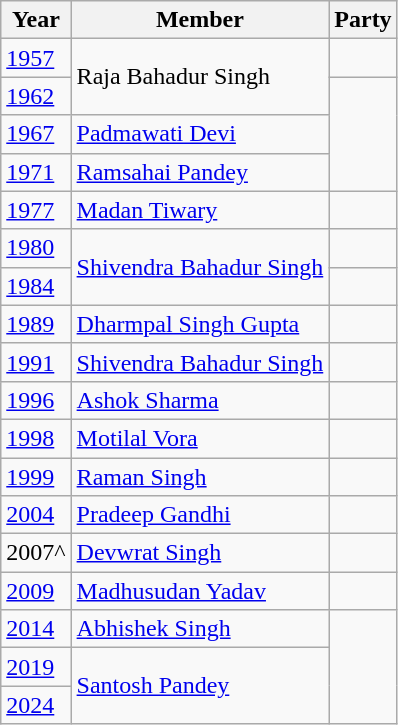<table class="wikitable">
<tr>
<th>Year</th>
<th>Member</th>
<th colspan=2>Party</th>
</tr>
<tr>
<td><a href='#'>1957</a></td>
<td rowspan="2">Raja Bahadur Singh</td>
<td></td>
</tr>
<tr>
<td><a href='#'>1962</a></td>
</tr>
<tr>
<td><a href='#'>1967</a></td>
<td><a href='#'>Padmawati Devi</a></td>
</tr>
<tr>
<td><a href='#'>1971</a></td>
<td><a href='#'>Ramsahai Pandey</a></td>
</tr>
<tr>
<td><a href='#'>1977</a></td>
<td><a href='#'>Madan Tiwary</a></td>
<td></td>
</tr>
<tr>
<td><a href='#'>1980</a></td>
<td rowspan="2"><a href='#'>Shivendra Bahadur Singh</a></td>
<td></td>
</tr>
<tr>
<td><a href='#'>1984</a></td>
<td></td>
</tr>
<tr>
<td><a href='#'>1989</a></td>
<td><a href='#'>Dharmpal Singh Gupta</a></td>
<td></td>
</tr>
<tr>
<td><a href='#'>1991</a></td>
<td><a href='#'>Shivendra Bahadur Singh</a></td>
<td></td>
</tr>
<tr>
<td><a href='#'>1996</a></td>
<td><a href='#'>Ashok Sharma</a></td>
<td></td>
</tr>
<tr>
<td><a href='#'>1998</a></td>
<td><a href='#'>Motilal Vora</a></td>
<td></td>
</tr>
<tr>
<td><a href='#'>1999</a></td>
<td><a href='#'>Raman Singh</a></td>
<td></td>
</tr>
<tr>
<td><a href='#'>2004</a></td>
<td><a href='#'>Pradeep Gandhi</a></td>
</tr>
<tr>
<td>2007^</td>
<td><a href='#'>Devwrat Singh</a></td>
<td></td>
</tr>
<tr>
<td><a href='#'>2009</a></td>
<td><a href='#'>Madhusudan Yadav</a></td>
<td></td>
</tr>
<tr>
<td><a href='#'>2014</a></td>
<td><a href='#'>Abhishek Singh</a></td>
</tr>
<tr>
<td><a href='#'>2019</a></td>
<td rowspan="2"><a href='#'>Santosh Pandey</a></td>
</tr>
<tr>
<td><a href='#'>2024</a></td>
</tr>
</table>
